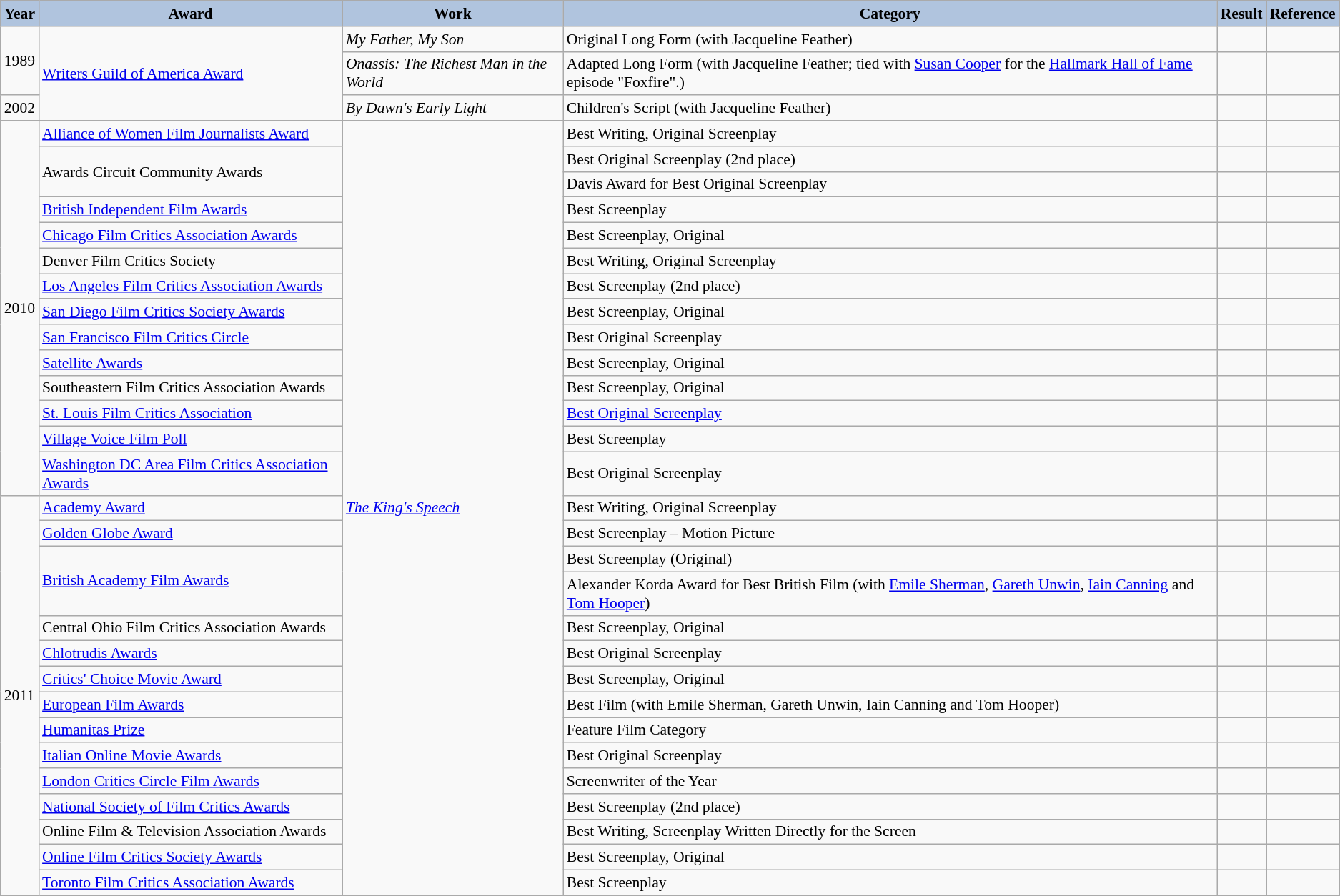<table class="wikitable" style="font-size:90%">
<tr style="text-align:center;">
<th style="background:#B0C4DE;">Year</th>
<th style="background:#B0C4DE;">Award</th>
<th style="background:#B0C4DE;">Work</th>
<th style="background:#B0C4DE;">Category</th>
<th style="background:#B0C4DE;">Result</th>
<th style="background:#B0C4DE;">Reference</th>
</tr>
<tr>
<td rowspan="2">1989</td>
<td rowspan="3"><a href='#'>Writers Guild of America Award</a></td>
<td><em>My Father, My Son</em></td>
<td>Original Long Form (with Jacqueline Feather)</td>
<td></td>
<td></td>
</tr>
<tr>
<td><em>Onassis: The Richest Man in the World</em></td>
<td>Adapted Long Form (with Jacqueline Feather; tied with <a href='#'>Susan Cooper</a> for the <a href='#'>Hallmark Hall of Fame</a> episode "Foxfire".)</td>
<td></td>
<td></td>
</tr>
<tr>
<td>2002</td>
<td><em>By Dawn's Early Light</em></td>
<td>Children's Script (with Jacqueline Feather)</td>
<td></td>
<td></td>
</tr>
<tr>
<td rowspan="14">2010</td>
<td><a href='#'>Alliance of Women Film Journalists Award</a></td>
<td rowspan="29"><em><a href='#'>The King's Speech</a></em></td>
<td>Best Writing, Original Screenplay</td>
<td></td>
<td></td>
</tr>
<tr>
<td rowspan="2">Awards Circuit Community Awards</td>
<td>Best Original Screenplay (2nd place)</td>
<td></td>
<td></td>
</tr>
<tr>
<td>Davis Award for Best Original Screenplay</td>
<td></td>
<td></td>
</tr>
<tr>
<td><a href='#'>British Independent Film Awards</a></td>
<td>Best Screenplay</td>
<td></td>
<td></td>
</tr>
<tr>
<td><a href='#'>Chicago Film Critics Association Awards</a></td>
<td>Best Screenplay, Original</td>
<td></td>
<td></td>
</tr>
<tr>
<td>Denver Film Critics Society</td>
<td>Best Writing, Original Screenplay</td>
<td></td>
<td></td>
</tr>
<tr>
<td><a href='#'>Los Angeles Film Critics Association Awards</a></td>
<td>Best Screenplay (2nd place)</td>
<td></td>
<td></td>
</tr>
<tr>
<td><a href='#'>San Diego Film Critics Society Awards</a></td>
<td>Best Screenplay, Original</td>
<td></td>
<td></td>
</tr>
<tr>
<td><a href='#'>San Francisco Film Critics Circle</a></td>
<td>Best Original Screenplay</td>
<td></td>
<td></td>
</tr>
<tr>
<td><a href='#'>Satellite Awards</a></td>
<td>Best Screenplay, Original</td>
<td></td>
<td></td>
</tr>
<tr>
<td>Southeastern Film Critics Association Awards</td>
<td>Best Screenplay, Original</td>
<td></td>
<td></td>
</tr>
<tr>
<td><a href='#'>St. Louis Film Critics Association</a></td>
<td><a href='#'>Best Original Screenplay</a></td>
<td></td>
<td></td>
</tr>
<tr>
<td><a href='#'>Village Voice Film Poll</a></td>
<td>Best Screenplay</td>
<td></td>
<td></td>
</tr>
<tr>
<td><a href='#'>Washington DC Area Film Critics Association Awards</a></td>
<td>Best Original Screenplay</td>
<td></td>
<td></td>
</tr>
<tr>
<td rowspan="15">2011</td>
<td><a href='#'>Academy Award</a></td>
<td>Best Writing, Original Screenplay</td>
<td></td>
<td></td>
</tr>
<tr>
<td><a href='#'>Golden Globe Award</a></td>
<td>Best Screenplay – Motion Picture</td>
<td></td>
<td></td>
</tr>
<tr>
<td rowspan="2"><a href='#'>British Academy Film Awards</a></td>
<td>Best Screenplay (Original)</td>
<td></td>
<td></td>
</tr>
<tr>
<td>Alexander Korda Award for Best British Film (with <a href='#'>Emile Sherman</a>, <a href='#'>Gareth Unwin</a>, <a href='#'>Iain Canning</a> and <a href='#'>Tom Hooper</a>)</td>
<td></td>
<td></td>
</tr>
<tr>
<td>Central Ohio Film Critics Association Awards</td>
<td>Best Screenplay, Original</td>
<td></td>
<td></td>
</tr>
<tr>
<td><a href='#'>Chlotrudis Awards</a></td>
<td>Best Original Screenplay</td>
<td></td>
<td></td>
</tr>
<tr>
<td><a href='#'>Critics' Choice Movie Award</a></td>
<td>Best Screenplay, Original</td>
<td></td>
<td></td>
</tr>
<tr>
<td><a href='#'>European Film Awards</a></td>
<td>Best Film (with Emile Sherman, Gareth Unwin, Iain Canning and Tom Hooper)</td>
<td></td>
<td></td>
</tr>
<tr>
<td><a href='#'>Humanitas Prize</a></td>
<td>Feature Film Category</td>
<td></td>
<td></td>
</tr>
<tr>
<td><a href='#'>Italian Online Movie Awards</a></td>
<td>Best Original Screenplay</td>
<td></td>
<td></td>
</tr>
<tr>
<td><a href='#'>London Critics Circle Film Awards</a></td>
<td>Screenwriter of the Year</td>
<td></td>
<td></td>
</tr>
<tr>
<td><a href='#'>National Society of Film Critics Awards</a></td>
<td>Best Screenplay (2nd place)</td>
<td></td>
<td></td>
</tr>
<tr>
<td>Online Film & Television Association Awards</td>
<td>Best Writing, Screenplay Written Directly for the Screen</td>
<td></td>
<td></td>
</tr>
<tr>
<td><a href='#'>Online Film Critics Society Awards</a></td>
<td>Best Screenplay, Original</td>
<td></td>
<td></td>
</tr>
<tr>
<td><a href='#'>Toronto Film Critics Association Awards</a></td>
<td>Best Screenplay</td>
<td></td>
<td></td>
</tr>
</table>
